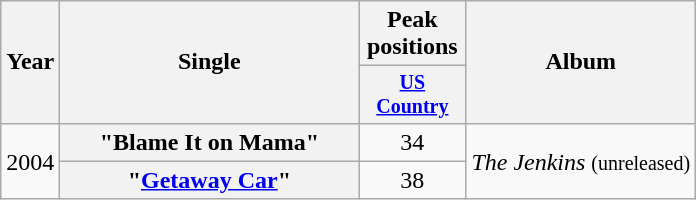<table class="wikitable plainrowheaders" style="text-align:center;">
<tr>
<th rowspan="2">Year</th>
<th rowspan="2" style="width:12em;">Single</th>
<th colspan="1">Peak positions</th>
<th rowspan="2">Album</th>
</tr>
<tr style="font-size:smaller;">
<th width="65"><a href='#'>US Country</a></th>
</tr>
<tr>
<td rowspan="2">2004</td>
<th scope="row">"Blame It on Mama"</th>
<td>34</td>
<td align="left" rowspan="2"><em>The Jenkins</em> <small>(unreleased)</small></td>
</tr>
<tr>
<th scope="row">"<a href='#'>Getaway Car</a>"</th>
<td>38</td>
</tr>
</table>
